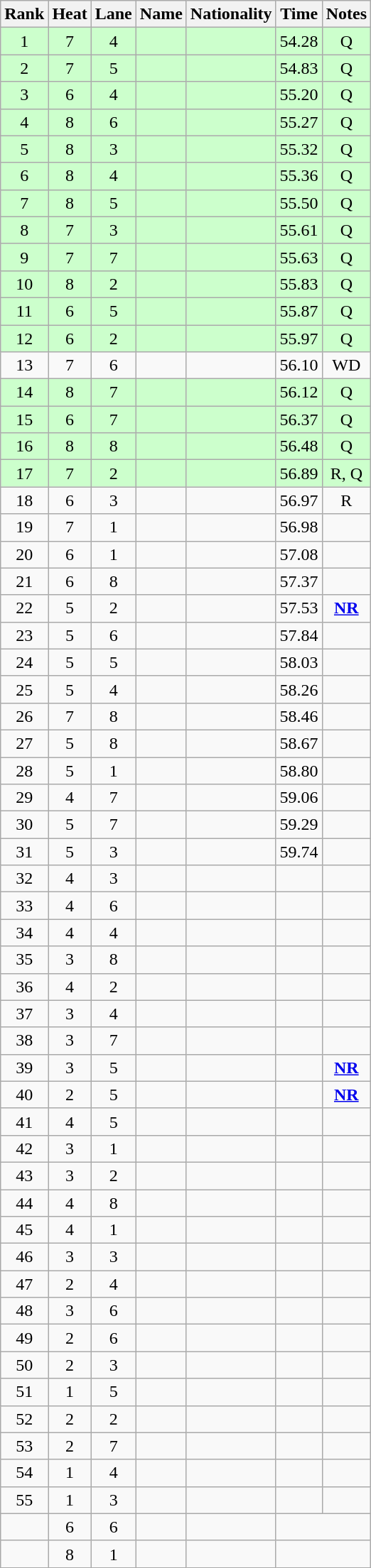<table class="wikitable sortable" style="text-align:center">
<tr>
<th>Rank</th>
<th>Heat</th>
<th>Lane</th>
<th>Name</th>
<th>Nationality</th>
<th>Time</th>
<th>Notes</th>
</tr>
<tr bgcolor=ccffcc>
<td>1</td>
<td>7</td>
<td>4</td>
<td align=left></td>
<td align=left></td>
<td>54.28</td>
<td>Q</td>
</tr>
<tr bgcolor=ccffcc>
<td>2</td>
<td>7</td>
<td>5</td>
<td align=left></td>
<td align=left></td>
<td>54.83</td>
<td>Q</td>
</tr>
<tr bgcolor=ccffcc>
<td>3</td>
<td>6</td>
<td>4</td>
<td align=left></td>
<td align=left></td>
<td>55.20</td>
<td>Q</td>
</tr>
<tr bgcolor=ccffcc>
<td>4</td>
<td>8</td>
<td>6</td>
<td align=left></td>
<td align=left></td>
<td>55.27</td>
<td>Q</td>
</tr>
<tr bgcolor=ccffcc>
<td>5</td>
<td>8</td>
<td>3</td>
<td align=left></td>
<td align=left></td>
<td>55.32</td>
<td>Q</td>
</tr>
<tr bgcolor=ccffcc>
<td>6</td>
<td>8</td>
<td>4</td>
<td align=left></td>
<td align=left></td>
<td>55.36</td>
<td>Q</td>
</tr>
<tr bgcolor=ccffcc>
<td>7</td>
<td>8</td>
<td>5</td>
<td align=left></td>
<td align=left></td>
<td>55.50</td>
<td>Q</td>
</tr>
<tr bgcolor=ccffcc>
<td>8</td>
<td>7</td>
<td>3</td>
<td align=left></td>
<td align=left></td>
<td>55.61</td>
<td>Q</td>
</tr>
<tr bgcolor=ccffcc>
<td>9</td>
<td>7</td>
<td>7</td>
<td align=left></td>
<td align=left></td>
<td>55.63</td>
<td>Q</td>
</tr>
<tr bgcolor=ccffcc>
<td>10</td>
<td>8</td>
<td>2</td>
<td align=left></td>
<td align=left></td>
<td>55.83</td>
<td>Q</td>
</tr>
<tr bgcolor=ccffcc>
<td>11</td>
<td>6</td>
<td>5</td>
<td align=left></td>
<td align=left></td>
<td>55.87</td>
<td>Q</td>
</tr>
<tr bgcolor=ccffcc>
<td>12</td>
<td>6</td>
<td>2</td>
<td align=left></td>
<td align=left></td>
<td>55.97</td>
<td>Q</td>
</tr>
<tr>
<td>13</td>
<td>7</td>
<td>6</td>
<td align=left></td>
<td align=left></td>
<td>56.10</td>
<td>WD</td>
</tr>
<tr bgcolor=ccffcc>
<td>14</td>
<td>8</td>
<td>7</td>
<td align=left></td>
<td align=left></td>
<td>56.12</td>
<td>Q</td>
</tr>
<tr bgcolor=ccffcc>
<td>15</td>
<td>6</td>
<td>7</td>
<td align=left></td>
<td align=left></td>
<td>56.37</td>
<td>Q</td>
</tr>
<tr bgcolor=ccffcc>
<td>16</td>
<td>8</td>
<td>8</td>
<td align=left></td>
<td align=left></td>
<td>56.48</td>
<td>Q</td>
</tr>
<tr bgcolor=ccffcc>
<td>17</td>
<td>7</td>
<td>2</td>
<td align=left></td>
<td align=left></td>
<td>56.89</td>
<td>R, Q</td>
</tr>
<tr>
<td>18</td>
<td>6</td>
<td>3</td>
<td align=left></td>
<td align=left></td>
<td>56.97</td>
<td>R</td>
</tr>
<tr>
<td>19</td>
<td>7</td>
<td>1</td>
<td align=left></td>
<td align=left></td>
<td>56.98</td>
<td></td>
</tr>
<tr>
<td>20</td>
<td>6</td>
<td>1</td>
<td align=left></td>
<td align=left></td>
<td>57.08</td>
<td></td>
</tr>
<tr>
<td>21</td>
<td>6</td>
<td>8</td>
<td align=left></td>
<td align=left></td>
<td>57.37</td>
<td></td>
</tr>
<tr>
<td>22</td>
<td>5</td>
<td>2</td>
<td align=left></td>
<td align=left></td>
<td>57.53</td>
<td><strong><a href='#'>NR</a></strong></td>
</tr>
<tr>
<td>23</td>
<td>5</td>
<td>6</td>
<td align=left></td>
<td align=left></td>
<td>57.84</td>
<td></td>
</tr>
<tr>
<td>24</td>
<td>5</td>
<td>5</td>
<td align=left></td>
<td align=left></td>
<td>58.03</td>
<td></td>
</tr>
<tr>
<td>25</td>
<td>5</td>
<td>4</td>
<td align=left></td>
<td align=left></td>
<td>58.26</td>
<td></td>
</tr>
<tr>
<td>26</td>
<td>7</td>
<td>8</td>
<td align=left></td>
<td align=left></td>
<td>58.46</td>
<td></td>
</tr>
<tr>
<td>27</td>
<td>5</td>
<td>8</td>
<td align=left></td>
<td align=left></td>
<td>58.67</td>
<td></td>
</tr>
<tr>
<td>28</td>
<td>5</td>
<td>1</td>
<td align=left></td>
<td align=left></td>
<td>58.80</td>
<td></td>
</tr>
<tr>
<td>29</td>
<td>4</td>
<td>7</td>
<td align=left></td>
<td align=left></td>
<td>59.06</td>
<td></td>
</tr>
<tr>
<td>30</td>
<td>5</td>
<td>7</td>
<td align=left></td>
<td align=left></td>
<td>59.29</td>
<td></td>
</tr>
<tr>
<td>31</td>
<td>5</td>
<td>3</td>
<td align=left></td>
<td align=left></td>
<td>59.74</td>
<td></td>
</tr>
<tr>
<td>32</td>
<td>4</td>
<td>3</td>
<td align=left></td>
<td align=left></td>
<td></td>
<td></td>
</tr>
<tr>
<td>33</td>
<td>4</td>
<td>6</td>
<td align=left></td>
<td align=left></td>
<td></td>
<td></td>
</tr>
<tr>
<td>34</td>
<td>4</td>
<td>4</td>
<td align=left></td>
<td align=left></td>
<td></td>
<td></td>
</tr>
<tr>
<td>35</td>
<td>3</td>
<td>8</td>
<td align=left></td>
<td align=left></td>
<td></td>
<td></td>
</tr>
<tr>
<td>36</td>
<td>4</td>
<td>2</td>
<td align=left></td>
<td align=left></td>
<td></td>
<td></td>
</tr>
<tr>
<td>37</td>
<td>3</td>
<td>4</td>
<td align=left></td>
<td align=left></td>
<td></td>
<td></td>
</tr>
<tr>
<td>38</td>
<td>3</td>
<td>7</td>
<td align=left></td>
<td align=left></td>
<td></td>
<td></td>
</tr>
<tr>
<td>39</td>
<td>3</td>
<td>5</td>
<td align=left></td>
<td align=left></td>
<td></td>
<td><strong><a href='#'>NR</a></strong></td>
</tr>
<tr>
<td>40</td>
<td>2</td>
<td>5</td>
<td align=left></td>
<td align=left></td>
<td></td>
<td><strong><a href='#'>NR</a></strong></td>
</tr>
<tr>
<td>41</td>
<td>4</td>
<td>5</td>
<td align=left></td>
<td align=left></td>
<td></td>
<td></td>
</tr>
<tr>
<td>42</td>
<td>3</td>
<td>1</td>
<td align=left></td>
<td align=left></td>
<td></td>
<td></td>
</tr>
<tr>
<td>43</td>
<td>3</td>
<td>2</td>
<td align=left></td>
<td align=left></td>
<td></td>
<td></td>
</tr>
<tr>
<td>44</td>
<td>4</td>
<td>8</td>
<td align=left></td>
<td align=left></td>
<td></td>
<td></td>
</tr>
<tr>
<td>45</td>
<td>4</td>
<td>1</td>
<td align=left></td>
<td align=left></td>
<td></td>
<td></td>
</tr>
<tr>
<td>46</td>
<td>3</td>
<td>3</td>
<td align=left></td>
<td align=left></td>
<td></td>
<td></td>
</tr>
<tr>
<td>47</td>
<td>2</td>
<td>4</td>
<td align=left></td>
<td align=left></td>
<td></td>
<td></td>
</tr>
<tr>
<td>48</td>
<td>3</td>
<td>6</td>
<td align=left></td>
<td align=left></td>
<td></td>
<td></td>
</tr>
<tr>
<td>49</td>
<td>2</td>
<td>6</td>
<td align=left></td>
<td align=left></td>
<td></td>
<td></td>
</tr>
<tr>
<td>50</td>
<td>2</td>
<td>3</td>
<td align=left></td>
<td align=left></td>
<td></td>
<td></td>
</tr>
<tr>
<td>51</td>
<td>1</td>
<td>5</td>
<td align=left></td>
<td align=left></td>
<td></td>
<td></td>
</tr>
<tr>
<td>52</td>
<td>2</td>
<td>2</td>
<td align=left></td>
<td align=left></td>
<td></td>
<td></td>
</tr>
<tr>
<td>53</td>
<td>2</td>
<td>7</td>
<td align=left></td>
<td align=left></td>
<td></td>
<td></td>
</tr>
<tr>
<td>54</td>
<td>1</td>
<td>4</td>
<td align=left></td>
<td align=left></td>
<td></td>
<td></td>
</tr>
<tr>
<td>55</td>
<td>1</td>
<td>3</td>
<td align=left></td>
<td align=left></td>
<td></td>
<td></td>
</tr>
<tr>
<td></td>
<td>6</td>
<td>6</td>
<td align=left></td>
<td align=left></td>
<td colspan=2></td>
</tr>
<tr>
<td></td>
<td>8</td>
<td>1</td>
<td align=left></td>
<td align=left></td>
<td colspan=2></td>
</tr>
</table>
